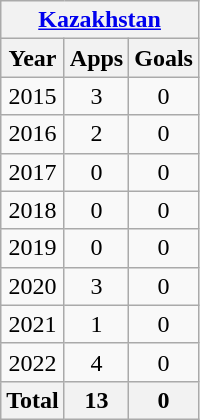<table class="wikitable" style="text-align:center">
<tr>
<th colspan=3><a href='#'>Kazakhstan</a></th>
</tr>
<tr>
<th>Year</th>
<th>Apps</th>
<th>Goals</th>
</tr>
<tr>
<td>2015</td>
<td>3</td>
<td>0</td>
</tr>
<tr>
<td>2016</td>
<td>2</td>
<td>0</td>
</tr>
<tr>
<td>2017</td>
<td>0</td>
<td>0</td>
</tr>
<tr>
<td>2018</td>
<td>0</td>
<td>0</td>
</tr>
<tr>
<td>2019</td>
<td>0</td>
<td>0</td>
</tr>
<tr>
<td>2020</td>
<td>3</td>
<td>0</td>
</tr>
<tr>
<td>2021</td>
<td>1</td>
<td>0</td>
</tr>
<tr>
<td>2022</td>
<td>4</td>
<td>0</td>
</tr>
<tr>
<th>Total</th>
<th>13</th>
<th>0</th>
</tr>
</table>
